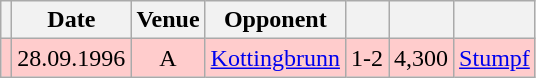<table class="wikitable" Style="text-align: center">
<tr>
<th></th>
<th>Date</th>
<th>Venue</th>
<th>Opponent</th>
<th></th>
<th></th>
<th></th>
</tr>
<tr style="background:#fcc">
<td></td>
<td>28.09.1996</td>
<td>A</td>
<td align="left"><a href='#'>Kottingbrunn</a></td>
<td>1-2</td>
<td align="right">4,300</td>
<td align="left"><a href='#'>Stumpf</a> </td>
</tr>
</table>
